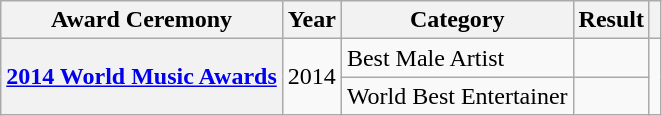<table class="wikitable plainrowheaders">
<tr>
<th scope="col">Award Ceremony</th>
<th scope="col">Year</th>
<th scope="col">Category</th>
<th scope="col">Result</th>
<th scope="col"></th>
</tr>
<tr>
<th scope="row" rowspan="2"><a href='#'>2014 World Music Awards</a></th>
<td rowspan="2">2014</td>
<td>Best Male Artist</td>
<td></td>
<td rowspan="2"></td>
</tr>
<tr>
<td>World Best Entertainer</td>
<td></td>
</tr>
</table>
